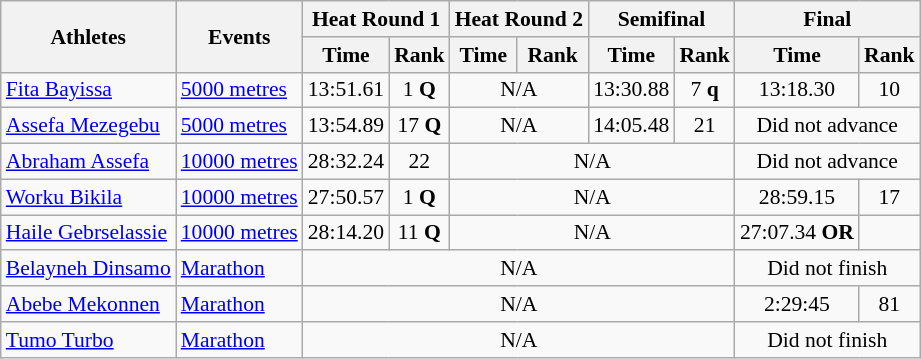<table class=wikitable style=font-size:90%>
<tr>
<th rowspan=2>Athletes</th>
<th rowspan=2>Events</th>
<th colspan=2>Heat Round 1</th>
<th colspan=2>Heat Round 2</th>
<th colspan=2>Semifinal</th>
<th colspan=2>Final</th>
</tr>
<tr>
<th>Time</th>
<th>Rank</th>
<th>Time</th>
<th>Rank</th>
<th>Time</th>
<th>Rank</th>
<th>Time</th>
<th>Rank</th>
</tr>
<tr>
<td><a href='#'>Fita Bayissa</a></td>
<td><a href='#'>5000 metres</a></td>
<td align=center>13:51.61</td>
<td align=center>1 <strong>Q</strong></td>
<td align=center colspan=2>N/A</td>
<td align=center>13:30.88</td>
<td align=center>7 <strong>q</strong></td>
<td align=center>13:18.30</td>
<td align=center>10</td>
</tr>
<tr>
<td><a href='#'>Assefa Mezegebu</a></td>
<td><a href='#'>5000 metres</a></td>
<td align=center>13:54.89</td>
<td align=center>17 <strong>Q</strong></td>
<td align=center colspan=2>N/A</td>
<td align=center>14:05.48</td>
<td align=center>21</td>
<td align=center colspan=2>Did not advance</td>
</tr>
<tr>
<td><a href='#'>Abraham Assefa</a></td>
<td><a href='#'>10000 metres</a></td>
<td align=center>28:32.24</td>
<td align=center>22</td>
<td align=center colspan=4>N/A</td>
<td align=center colspan=2>Did not advance</td>
</tr>
<tr>
<td><a href='#'>Worku Bikila</a></td>
<td><a href='#'>10000 metres</a></td>
<td align=center>27:50.57</td>
<td align=center>1 <strong>Q</strong></td>
<td align=center colspan=4>N/A</td>
<td align=center>28:59.15</td>
<td align=center>17</td>
</tr>
<tr>
<td><a href='#'>Haile Gebrselassie</a></td>
<td><a href='#'>10000 metres</a></td>
<td align=center>28:14.20</td>
<td align=center>11 <strong>Q</strong></td>
<td align=center colspan=4>N/A</td>
<td align=center>27:07.34 <strong>OR</strong></td>
<td align=center></td>
</tr>
<tr>
<td><a href='#'>Belayneh Dinsamo</a></td>
<td><a href='#'>Marathon</a></td>
<td align=center colspan=6>N/A</td>
<td align=center colspan=2>Did not finish</td>
</tr>
<tr>
<td><a href='#'>Abebe Mekonnen</a></td>
<td><a href='#'>Marathon</a></td>
<td align=center colspan=6>N/A</td>
<td align=center>2:29:45</td>
<td align=center>81</td>
</tr>
<tr>
<td><a href='#'>Tumo Turbo</a></td>
<td><a href='#'>Marathon</a></td>
<td align=center colspan=6>N/A</td>
<td align=center colspan=2>Did not finish</td>
</tr>
</table>
